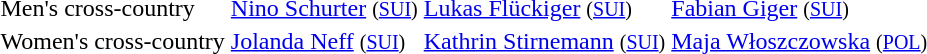<table>
<tr>
<td>Men's cross-country<br></td>
<td> <a href='#'>Nino Schurter</a> <small>(<a href='#'>SUI</a>)</small></td>
<td> <a href='#'>Lukas Flückiger</a> <small>(<a href='#'>SUI</a>)</small></td>
<td> <a href='#'>Fabian Giger</a> <small>(<a href='#'>SUI</a>)</small></td>
</tr>
<tr>
<td>Women's cross-country<br></td>
<td> <a href='#'>Jolanda Neff</a> <small>(<a href='#'>SUI</a>)</small></td>
<td> <a href='#'>Kathrin Stirnemann</a> <small>(<a href='#'>SUI</a>)</small></td>
<td> <a href='#'>Maja Włoszczowska</a> <small>(<a href='#'>POL</a>)</small></td>
</tr>
</table>
